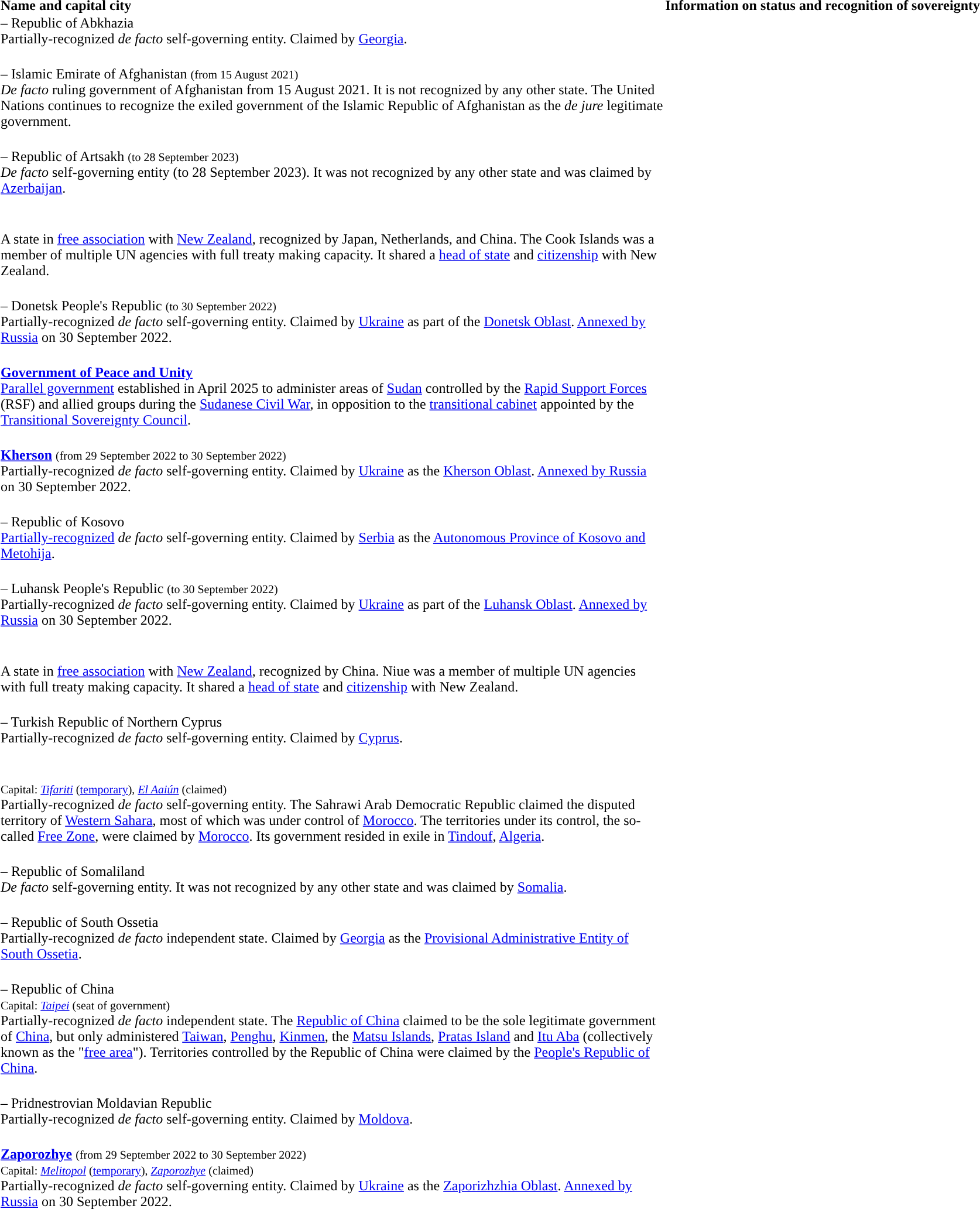<table border="0" cellpadding="0" style="text-align:left; font-size">
<tr>
<th width=60%>Name and capital city</th>
<th width=40%>Information on status and recognition of sovereignty</th>
</tr>
<tr>
<td valign=top><strong></strong> – Republic of Abkhazia <br>Partially-recognized <em>de facto</em> self-governing entity. Claimed by <a href='#'>Georgia</a>.</td>
</tr>
<tr>
<td colspan=2><br></td>
</tr>
<tr>
<td valign=top><strong></strong> – Islamic Emirate of Afghanistan  <small>(from 15 August 2021)</small>  <br> <em>De facto</em> ruling government of Afghanistan from 15 August 2021. It is not recognized by any other state. The United Nations continues to recognize the exiled government of the Islamic Republic of Afghanistan as the <em>de jure</em> legitimate government.</td>
</tr>
<tr>
<td colspan=2><br></td>
</tr>
<tr>
<td valign=top><strong></strong> – Republic of Artsakh <small>(to 28 September 2023)</small>  <br><em>De facto</em> self-governing entity (to 28 September 2023). It was not recognized by any other state and was claimed by <a href='#'>Azerbaijan</a>.</td>
</tr>
<tr>
<td colspan=2><br></td>
</tr>
<tr>
<td valign=top><strong></strong> <br>A state in <a href='#'>free association</a> with <a href='#'>New Zealand</a>, recognized by Japan, Netherlands, and China. The Cook Islands was a member of multiple UN agencies with full treaty making capacity. It shared a <a href='#'>head of state</a> and <a href='#'>citizenship</a> with New Zealand.</td>
</tr>
<tr>
<td colspan=2><br></td>
</tr>
<tr>
<td valign=top><strong></strong> – Donetsk People's Republic <small>(to 30 September 2022)</small>  <br>Partially-recognized <em>de facto</em> self-governing entity. Claimed by <a href='#'>Ukraine</a> as part of the <a href='#'>Donetsk Oblast</a>. <a href='#'>Annexed by Russia</a> on 30 September 2022.</td>
</tr>
<tr>
<td colspan=2><br></td>
</tr>
<tr>
<td valign=top><strong> <a href='#'>Government of Peace and Unity</a></strong> <br><a href='#'>Parallel government</a> established in April 2025 to administer areas of <a href='#'>Sudan</a> controlled by the <a href='#'>Rapid Support Forces</a> (RSF) and allied groups during the <a href='#'>Sudanese Civil War</a>, in opposition to the <a href='#'>transitional cabinet</a> appointed by the <a href='#'>Transitional Sovereignty Council</a>.</td>
</tr>
<tr>
<td colspan=2><br></td>
</tr>
<tr>
<td valign=top><strong> <a href='#'>Kherson</a></strong> <small>(from 29 September 2022 to 30 September 2022)</small> <br>Partially-recognized <em>de facto</em> self-governing entity. Claimed by <a href='#'>Ukraine</a> as the <a href='#'>Kherson Oblast</a>. <a href='#'>Annexed by Russia</a> on 30 September 2022.</td>
</tr>
<tr>
<td colspan=2><br></td>
</tr>
<tr>
<td valign=top><strong></strong> – Republic of Kosovo <br> <a href='#'>Partially-recognized</a> <em>de facto</em> self-governing entity. Claimed by <a href='#'>Serbia</a> as the <a href='#'>Autonomous Province of Kosovo and Metohija</a>.</td>
</tr>
<tr>
<td colspan=2><br></td>
</tr>
<tr>
<td valign=top><strong></strong> – Luhansk People's Republic <small>(to 30 September 2022)</small><br>Partially-recognized <em>de facto</em> self-governing entity. Claimed by <a href='#'>Ukraine</a> as part of the <a href='#'>Luhansk Oblast</a>. <a href='#'>Annexed by Russia</a> on 30 September 2022.</td>
</tr>
<tr>
<td colspan=2><br></td>
</tr>
<tr>
<td valign=top><strong></strong> <br>A state in <a href='#'>free association</a> with <a href='#'>New Zealand</a>, recognized by China. Niue was a member of multiple UN agencies with full treaty making capacity. It shared a <a href='#'>head of state</a> and <a href='#'>citizenship</a> with New Zealand.</td>
</tr>
<tr>
<td colspan=2><br></td>
</tr>
<tr>
<td valign=top><strong></strong> – Turkish Republic of Northern Cyprus <br>Partially-recognized <em>de facto</em> self-governing entity. Claimed by <a href='#'>Cyprus</a>.</td>
</tr>
<tr>
<td colspan=2><br></td>
</tr>
<tr>
<td valign=top><strong></strong> <br><small>Capital: <em><a href='#'>Tifariti</a></em> (<a href='#'>temporary</a>), <em><a href='#'>El Aaiún</a></em> (claimed)</small><br>Partially-recognized <em>de facto</em> self-governing entity. The Sahrawi Arab Democratic Republic claimed the disputed territory of <a href='#'>Western Sahara</a>, most of which was under control of <a href='#'>Morocco</a>. The territories under its control, the so-called <a href='#'>Free Zone</a>, were claimed by <a href='#'>Morocco</a>. Its government resided in exile in <a href='#'>Tindouf</a>, <a href='#'>Algeria</a>.</td>
</tr>
<tr>
<td colspan=2><br></td>
</tr>
<tr>
<td valign=top><strong></strong> – Republic of Somaliland <br><em>De facto</em> self-governing entity. It was not recognized by any other state and was claimed by <a href='#'>Somalia</a>.</td>
</tr>
<tr>
<td colspan=2><br></td>
</tr>
<tr>
<td valign=top><strong></strong> – Republic of South Ossetia <br>Partially-recognized <em>de facto</em> independent state. Claimed by <a href='#'>Georgia</a> as the <a href='#'>Provisional Administrative Entity of South Ossetia</a>.</td>
</tr>
<tr>
<td colspan=2><br></td>
</tr>
<tr>
<td valign=top><strong></strong> – Republic of China<br><small>Capital: <em><a href='#'>Taipei</a></em> (seat of government)</small><br>Partially-recognized <em>de facto</em> independent state. The <a href='#'>Republic of China</a> claimed to be the sole legitimate government of <a href='#'>China</a>, but only administered <a href='#'>Taiwan</a>, <a href='#'>Penghu</a>, <a href='#'>Kinmen</a>, the <a href='#'>Matsu Islands</a>, <a href='#'>Pratas Island</a> and <a href='#'>Itu Aba</a> (collectively known as the "<a href='#'>free area</a>"). Territories controlled by the Republic of China were claimed by the <a href='#'>People's Republic of China</a>.</td>
</tr>
<tr>
<td colspan=2><br></td>
</tr>
<tr>
<td valign=top><strong></strong> – Pridnestrovian Moldavian Republic <br>Partially-recognized <em>de facto</em> self-governing entity. Claimed by <a href='#'>Moldova</a>.</td>
</tr>
<tr>
<td colspan=2><br></td>
</tr>
<tr>
<td valign=top><strong> <a href='#'>Zaporozhye</a></strong> <small>(from 29 September 2022 to 30 September 2022)</small> <br><small>Capital: <em><a href='#'>Melitopol</a></em> (<a href='#'>temporary</a>), <em><a href='#'>Zaporozhye</a></em> (claimed)</small><br>Partially-recognized <em>de facto</em> self-governing entity. Claimed by <a href='#'>Ukraine</a> as the <a href='#'>Zaporizhzhia Oblast</a>. <a href='#'>Annexed by Russia</a> on 30 September 2022.</td>
</tr>
</table>
